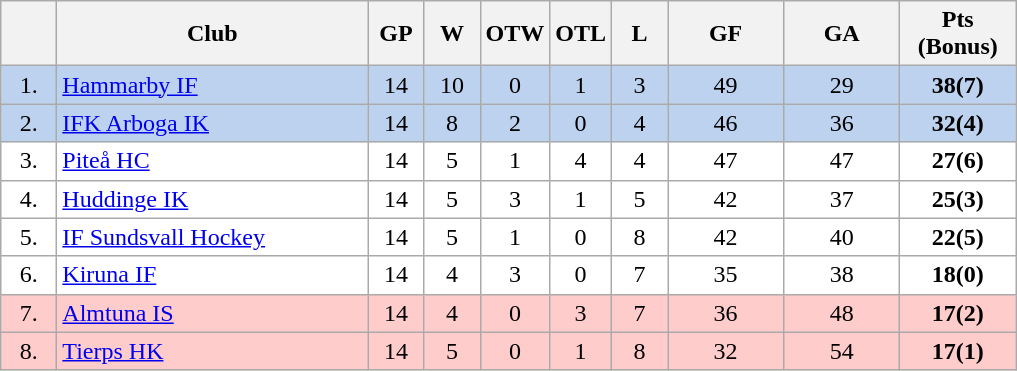<table class="wikitable">
<tr>
<th width="30"></th>
<th width="200">Club</th>
<th width="30">GP</th>
<th width="30">W</th>
<th width="30">OTW</th>
<th width="30">OTL</th>
<th width="30">L</th>
<th width="70">GF</th>
<th width="70">GA</th>
<th width="70">Pts (Bonus)</th>
</tr>
<tr bgcolor="#BCD2EE" align="center">
<td>1.</td>
<td align="left"><a href='#'>Hammarby IF</a></td>
<td>14</td>
<td>10</td>
<td>0</td>
<td>1</td>
<td>3</td>
<td>49</td>
<td>29</td>
<td><strong>38(7)</strong></td>
</tr>
<tr bgcolor="#BCD2EE" align="center">
<td>2.</td>
<td align="left"><a href='#'>IFK Arboga IK</a></td>
<td>14</td>
<td>8</td>
<td>2</td>
<td>0</td>
<td>4</td>
<td>46</td>
<td>36</td>
<td><strong>32(4)</strong></td>
</tr>
<tr bgcolor="#FFFFFF" align="center">
<td>3.</td>
<td align="left"><a href='#'>Piteå HC</a></td>
<td>14</td>
<td>5</td>
<td>1</td>
<td>4</td>
<td>4</td>
<td>47</td>
<td>47</td>
<td><strong>27(6)</strong></td>
</tr>
<tr bgcolor="#FFFFFF" align="center">
<td>4.</td>
<td align="left"><a href='#'>Huddinge IK</a></td>
<td>14</td>
<td>5</td>
<td>3</td>
<td>1</td>
<td>5</td>
<td>42</td>
<td>37</td>
<td><strong>25(3)</strong></td>
</tr>
<tr bgcolor="#FFFFFF" align="center">
<td>5.</td>
<td align="left"><a href='#'>IF Sundsvall Hockey</a></td>
<td>14</td>
<td>5</td>
<td>1</td>
<td>0</td>
<td>8</td>
<td>42</td>
<td>40</td>
<td><strong>22(5)</strong></td>
</tr>
<tr bgcolor="#FFFFFF" align="center">
<td>6.</td>
<td align="left"><a href='#'>Kiruna IF</a></td>
<td>14</td>
<td>4</td>
<td>3</td>
<td>0</td>
<td>7</td>
<td>35</td>
<td>38</td>
<td><strong>18(0)</strong></td>
</tr>
<tr bgcolor="#FFCCCC" align="center">
<td>7.</td>
<td align="left"><a href='#'>Almtuna IS</a></td>
<td>14</td>
<td>4</td>
<td>0</td>
<td>3</td>
<td>7</td>
<td>36</td>
<td>48</td>
<td><strong>17(2)</strong></td>
</tr>
<tr bgcolor="#FFCCCC" align="center">
<td>8.</td>
<td align="left"><a href='#'>Tierps HK</a></td>
<td>14</td>
<td>5</td>
<td>0</td>
<td>1</td>
<td>8</td>
<td>32</td>
<td>54</td>
<td><strong>17(1)</strong></td>
</tr>
</table>
